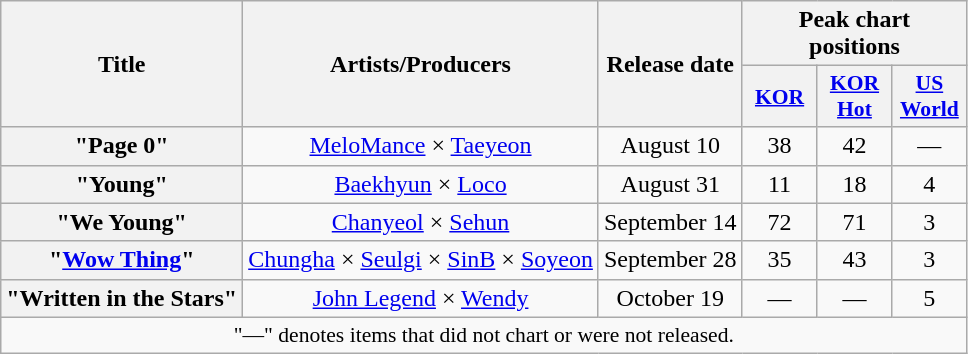<table class="wikitable plainrowheaders" style="text-align:center;">
<tr>
<th rowspan="2">Title</th>
<th rowspan="2">Artists/Producers</th>
<th rowspan="2">Release date</th>
<th colspan="3">Peak chart<br>positions</th>
</tr>
<tr>
<th style="width:3em;font-size:90%;"><a href='#'>KOR</a><br></th>
<th scope="col" style="width:3em;font-size:90%;"><a href='#'>KOR Hot</a><br></th>
<th style="width:3em;font-size:90%;"><a href='#'>US<br>World</a><br></th>
</tr>
<tr>
<th scope="row">"Page 0"</th>
<td><a href='#'>MeloMance</a> × <a href='#'>Taeyeon</a></td>
<td>August 10</td>
<td>38</td>
<td>42</td>
<td>—</td>
</tr>
<tr>
<th scope="row">"Young"</th>
<td><a href='#'>Baekhyun</a> × <a href='#'>Loco</a></td>
<td>August 31</td>
<td>11</td>
<td>18</td>
<td>4</td>
</tr>
<tr>
<th scope="row">"We Young"</th>
<td><a href='#'>Chanyeol</a> × <a href='#'>Sehun</a></td>
<td>September 14</td>
<td>72</td>
<td>71</td>
<td>3</td>
</tr>
<tr>
<th scope="row">"<a href='#'>Wow Thing</a>"</th>
<td><a href='#'>Chungha</a> × <a href='#'>Seulgi</a> × <a href='#'>SinB</a> × <a href='#'>Soyeon</a></td>
<td>September 28</td>
<td>35</td>
<td>43</td>
<td>3</td>
</tr>
<tr>
<th scope="row">"Written in the Stars"</th>
<td><a href='#'>John Legend</a> × <a href='#'>Wendy</a></td>
<td>October 19</td>
<td>—</td>
<td>—</td>
<td>5</td>
</tr>
<tr>
<td colspan="6" style="font-size:90%;">"—" denotes items that did not chart or were not released.</td>
</tr>
</table>
